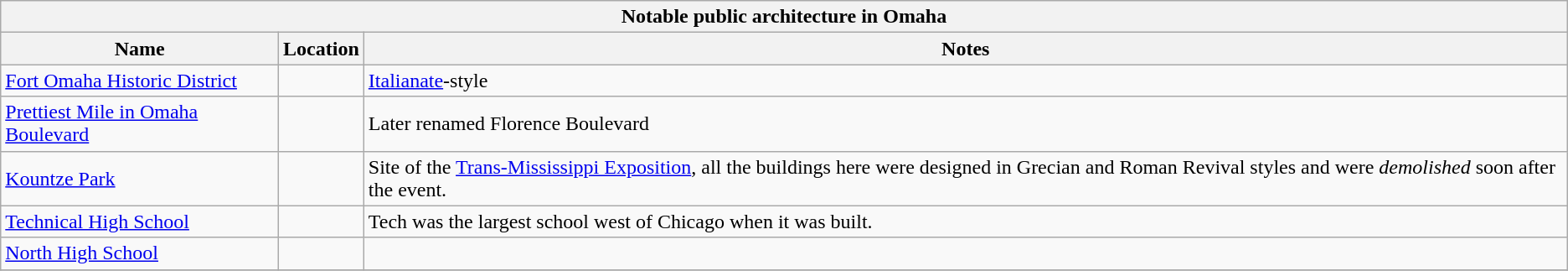<table class="wikitable">
<tr>
<th align="center" colspan="6"><strong>Notable public architecture in Omaha</strong></th>
</tr>
<tr>
<th>Name</th>
<th>Location</th>
<th>Notes</th>
</tr>
<tr>
<td><a href='#'>Fort Omaha Historic District</a></td>
<td></td>
<td><a href='#'>Italianate</a>-style</td>
</tr>
<tr>
<td><a href='#'>Prettiest Mile in Omaha Boulevard</a></td>
<td></td>
<td>Later renamed Florence Boulevard</td>
</tr>
<tr>
<td><a href='#'>Kountze Park</a></td>
<td></td>
<td>Site of the <a href='#'>Trans-Mississippi Exposition</a>, all the buildings here were designed in Grecian and Roman Revival styles and were <em>demolished</em> soon after the event.</td>
</tr>
<tr>
<td><a href='#'>Technical High School</a></td>
<td></td>
<td>Tech was the largest school west of Chicago when it was built.</td>
</tr>
<tr>
<td><a href='#'>North High School</a></td>
<td></td>
<td></td>
</tr>
<tr>
</tr>
</table>
